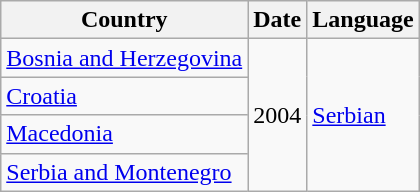<table class="wikitable">
<tr>
<th>Country</th>
<th>Date</th>
<th>Language</th>
</tr>
<tr>
<td><a href='#'>Bosnia and Herzegovina</a></td>
<td rowspan="4">2004</td>
<td rowspan="4"><a href='#'>Serbian</a></td>
</tr>
<tr>
<td><a href='#'>Croatia</a></td>
</tr>
<tr>
<td><a href='#'>Macedonia</a></td>
</tr>
<tr>
<td><a href='#'>Serbia and Montenegro</a></td>
</tr>
</table>
